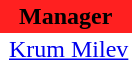<table class="toccolours" border="0" cellpadding="2" cellspacing="0" align="left" style="margin:0.5em;">
<tr>
<th colspan="2" align="center" bgcolor="#FF2020"><span>Manager</span></th>
</tr>
<tr>
<td></td>
<td> <a href='#'>Krum Milev</a></td>
</tr>
</table>
